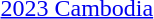<table>
<tr>
<td><a href='#'>2023 Cambodia</a><br></td>
<td></td>
<td></td>
<td></td>
</tr>
</table>
